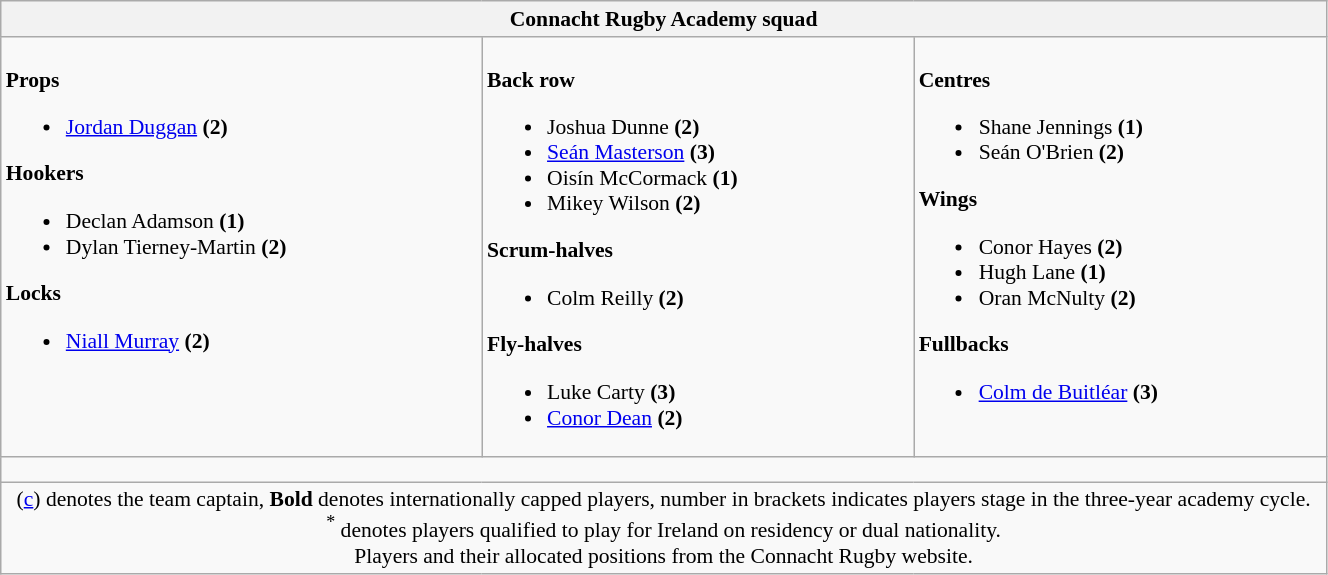<table class="wikitable" style="text-align:left; font-size:90%; width:70%">
<tr>
<th colspan="100%">Connacht Rugby Academy squad</th>
</tr>
<tr valign="top">
<td><br><strong>Props</strong><ul><li> <a href='#'>Jordan Duggan</a> <strong>(2)</strong></li></ul><strong>Hookers</strong><ul><li> Declan Adamson <strong>(1)</strong></li><li> Dylan Tierney-Martin <strong>(2)</strong></li></ul><strong>Locks</strong><ul><li> <a href='#'>Niall Murray</a> <strong>(2)</strong></li></ul></td>
<td><br><strong>Back row</strong><ul><li> Joshua Dunne <strong>(2)</strong></li><li> <a href='#'>Seán Masterson</a> <strong>(3)</strong></li><li> Oisín McCormack <strong>(1)</strong></li><li> Mikey Wilson <strong>(2)</strong></li></ul><strong>Scrum-halves</strong><ul><li> Colm Reilly <strong>(2)</strong></li></ul><strong>Fly-halves</strong><ul><li> Luke Carty <strong>(3)</strong></li><li> <a href='#'>Conor Dean</a> <strong>(2)</strong></li></ul></td>
<td><br><strong>Centres</strong><ul><li> Shane Jennings <strong>(1)</strong></li><li> Seán O'Brien <strong>(2)</strong></li></ul><strong>Wings</strong><ul><li> Conor Hayes <strong>(2)</strong></li><li> Hugh Lane <strong>(1)</strong></li><li> Oran McNulty <strong>(2)</strong></li></ul><strong>Fullbacks</strong><ul><li> <a href='#'>Colm de Buitléar</a> <strong>(3)</strong></li></ul></td>
</tr>
<tr>
<td colspan="100%" style="height: 10px;"></td>
</tr>
<tr>
<td colspan="100%" style="text-align:center;">(<a href='#'>c</a>) denotes the team captain, <strong>Bold</strong> denotes internationally capped players, number in brackets indicates players stage in the three-year academy cycle. <br> <sup>*</sup> denotes players qualified to play for Ireland on residency or dual nationality. <br> Players and their allocated positions from the Connacht Rugby website.</td>
</tr>
</table>
